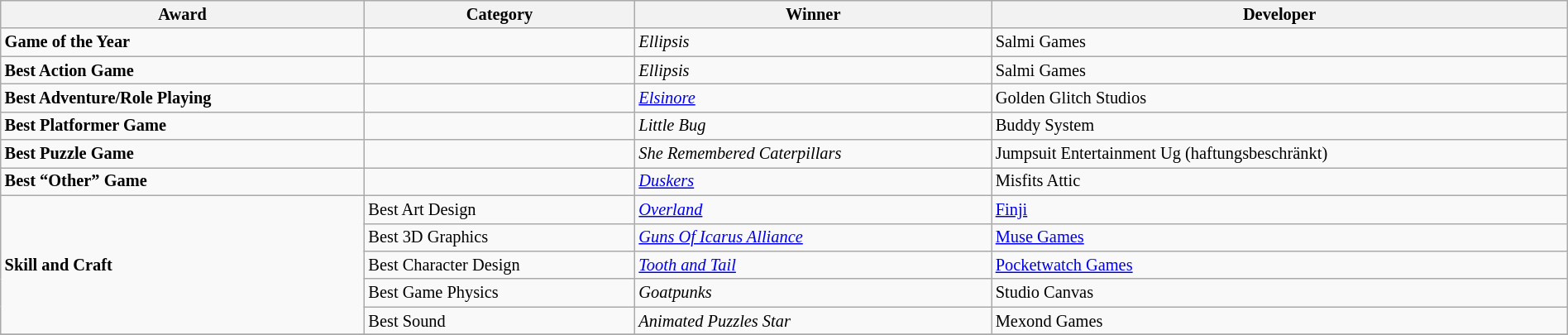<table class="wikitable" style="font-size:85%;width:100%;">
<tr>
<th><strong>Award</strong></th>
<th><strong>Category</strong></th>
<th><strong>Winner</strong></th>
<th><strong>Developer</strong></th>
</tr>
<tr>
<td><strong>Game of the Year</strong></td>
<td></td>
<td><em>Ellipsis</em></td>
<td>Salmi Games</td>
</tr>
<tr>
<td><strong>Best Action Game</strong></td>
<td></td>
<td><em>Ellipsis</em></td>
<td>Salmi Games</td>
</tr>
<tr>
<td><strong>Best Adventure/Role Playing</strong></td>
<td></td>
<td><em><a href='#'>Elsinore</a></em></td>
<td>Golden Glitch Studios</td>
</tr>
<tr>
<td><strong>Best Platformer Game</strong></td>
<td></td>
<td><em>Little Bug</em></td>
<td>Buddy System</td>
</tr>
<tr>
<td><strong>Best Puzzle Game</strong></td>
<td></td>
<td><em>She Remembered Caterpillars</em></td>
<td>Jumpsuit Entertainment Ug (haftungsbeschränkt)</td>
</tr>
<tr>
<td><strong>Best “Other” Game</strong></td>
<td></td>
<td><em><a href='#'>Duskers</a></em></td>
<td>Misfits Attic</td>
</tr>
<tr>
<td rowspan="5"><strong>Skill and Craft</strong></td>
<td>Best Art Design</td>
<td><em><a href='#'>Overland</a></em></td>
<td><a href='#'>Finji</a></td>
</tr>
<tr>
<td>Best 3D Graphics</td>
<td><em><a href='#'>Guns Of Icarus Alliance</a></em></td>
<td><a href='#'>Muse Games</a></td>
</tr>
<tr>
<td>Best Character Design</td>
<td><em><a href='#'>Tooth and Tail</a></em></td>
<td><a href='#'>Pocketwatch Games</a></td>
</tr>
<tr>
<td>Best Game Physics</td>
<td><em>Goatpunks</em></td>
<td>Studio Canvas</td>
</tr>
<tr>
<td>Best Sound</td>
<td><em>Animated Puzzles Star</em></td>
<td>Mexond Games</td>
</tr>
<tr>
</tr>
</table>
